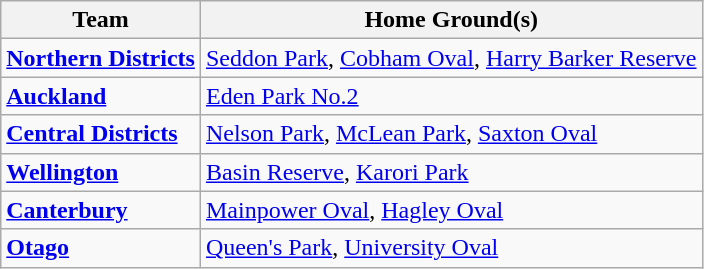<table class="wikitable">
<tr>
<th><strong>Team</strong></th>
<th><strong>Home Ground(s)</strong></th>
</tr>
<tr>
<td><strong><a href='#'>Northern Districts</a></strong></td>
<td><a href='#'>Seddon Park</a>, <a href='#'>Cobham Oval</a>, <a href='#'>Harry Barker Reserve</a></td>
</tr>
<tr>
<td><strong><a href='#'>Auckland</a></strong></td>
<td><a href='#'>Eden Park No.2</a></td>
</tr>
<tr>
<td><strong><a href='#'>Central Districts</a></strong></td>
<td><a href='#'>Nelson Park</a>, <a href='#'>McLean Park</a>, <a href='#'>Saxton Oval</a></td>
</tr>
<tr>
<td><strong><a href='#'>Wellington</a></strong></td>
<td><a href='#'>Basin Reserve</a>, <a href='#'>Karori Park</a></td>
</tr>
<tr>
<td><strong><a href='#'>Canterbury</a></strong></td>
<td><a href='#'>Mainpower Oval</a>, <a href='#'>Hagley Oval</a></td>
</tr>
<tr>
<td><strong><a href='#'>Otago</a></strong></td>
<td><a href='#'>Queen's Park</a>, <a href='#'>University Oval</a></td>
</tr>
</table>
